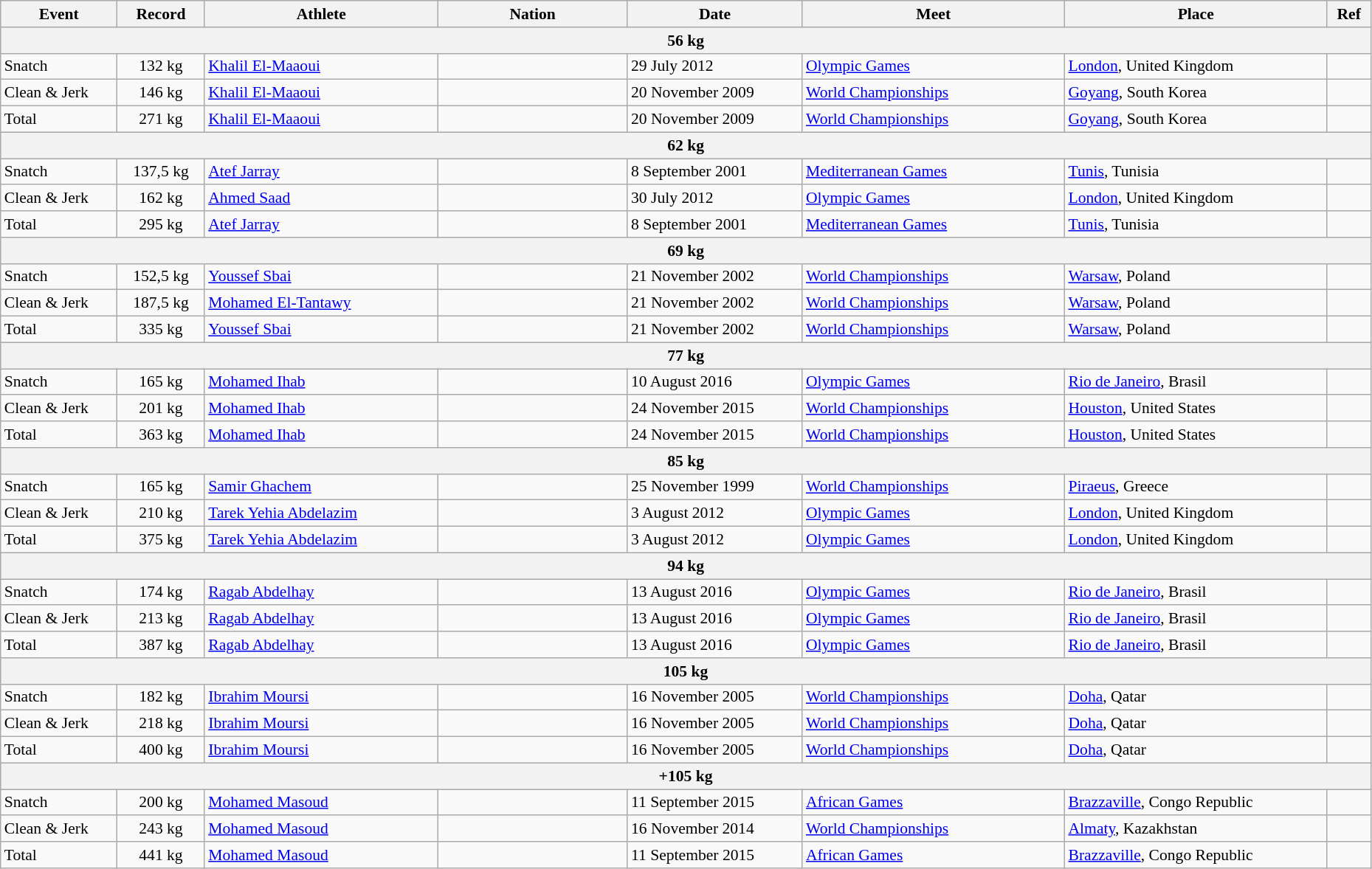<table class="wikitable" style="font-size:90%; width: 98%;">
<tr>
<th width=8%>Event</th>
<th width=6%>Record</th>
<th width=16%>Athlete</th>
<th width=13%>Nation</th>
<th width=12%>Date</th>
<th width=18%>Meet</th>
<th width=18%>Place</th>
<th width=3%>Ref</th>
</tr>
<tr bgcolor="#DDDDDD">
<th colspan="8">56 kg</th>
</tr>
<tr>
<td>Snatch</td>
<td align=center>132 kg</td>
<td><a href='#'>Khalil El-Maaoui</a></td>
<td></td>
<td>29 July 2012</td>
<td><a href='#'>Olympic Games</a></td>
<td><a href='#'>London</a>, United Kingdom</td>
<td></td>
</tr>
<tr>
<td>Clean & Jerk</td>
<td align=center>146 kg</td>
<td><a href='#'>Khalil El-Maaoui</a></td>
<td></td>
<td>20 November 2009</td>
<td><a href='#'>World Championships</a></td>
<td><a href='#'>Goyang</a>, South Korea</td>
<td></td>
</tr>
<tr>
<td>Total</td>
<td align=center>271 kg</td>
<td><a href='#'>Khalil El-Maaoui</a></td>
<td></td>
<td>20 November 2009</td>
<td><a href='#'>World Championships</a></td>
<td><a href='#'>Goyang</a>, South Korea</td>
<td></td>
</tr>
<tr bgcolor="#DDDDDD">
<th colspan="8">62 kg</th>
</tr>
<tr>
<td>Snatch</td>
<td align=center>137,5 kg</td>
<td><a href='#'>Atef Jarray</a></td>
<td></td>
<td>8 September 2001</td>
<td><a href='#'>Mediterranean Games</a></td>
<td><a href='#'>Tunis</a>, Tunisia</td>
<td></td>
</tr>
<tr>
<td>Clean & Jerk</td>
<td align=center>162 kg</td>
<td><a href='#'>Ahmed Saad</a></td>
<td></td>
<td>30 July 2012</td>
<td><a href='#'>Olympic Games</a></td>
<td><a href='#'>London</a>, United Kingdom</td>
<td></td>
</tr>
<tr>
<td>Total</td>
<td align=center>295 kg</td>
<td><a href='#'>Atef Jarray</a></td>
<td></td>
<td>8 September 2001</td>
<td><a href='#'>Mediterranean Games</a></td>
<td><a href='#'>Tunis</a>, Tunisia</td>
<td></td>
</tr>
<tr bgcolor="#DDDDDD">
<th colspan="8">69 kg</th>
</tr>
<tr>
<td>Snatch</td>
<td align=center>152,5 kg</td>
<td><a href='#'>Youssef Sbai</a></td>
<td></td>
<td>21 November 2002</td>
<td><a href='#'>World Championships</a></td>
<td><a href='#'>Warsaw</a>, Poland</td>
<td></td>
</tr>
<tr>
<td>Clean & Jerk</td>
<td align=center>187,5 kg</td>
<td><a href='#'>Mohamed El-Tantawy</a></td>
<td></td>
<td>21 November 2002</td>
<td><a href='#'>World Championships</a></td>
<td><a href='#'>Warsaw</a>, Poland</td>
<td></td>
</tr>
<tr>
<td>Total</td>
<td align=center>335 kg</td>
<td><a href='#'>Youssef Sbai</a></td>
<td></td>
<td>21 November 2002</td>
<td><a href='#'>World Championships</a></td>
<td><a href='#'>Warsaw</a>, Poland</td>
<td></td>
</tr>
<tr bgcolor="#DDDDDD">
<th colspan="8">77 kg</th>
</tr>
<tr>
<td>Snatch</td>
<td align=center>165 kg</td>
<td><a href='#'>Mohamed Ihab</a></td>
<td></td>
<td>10 August 2016</td>
<td><a href='#'>Olympic Games</a></td>
<td><a href='#'>Rio de Janeiro</a>, Brasil</td>
<td></td>
</tr>
<tr>
<td>Clean & Jerk</td>
<td align=center>201 kg</td>
<td><a href='#'>Mohamed Ihab</a></td>
<td></td>
<td>24 November 2015</td>
<td><a href='#'>World Championships</a></td>
<td><a href='#'>Houston</a>, United States</td>
<td></td>
</tr>
<tr>
<td>Total</td>
<td align=center>363 kg</td>
<td><a href='#'>Mohamed Ihab</a></td>
<td></td>
<td>24 November 2015</td>
<td><a href='#'>World Championships</a></td>
<td><a href='#'>Houston</a>, United States</td>
<td></td>
</tr>
<tr bgcolor="#DDDDDD">
<th colspan="8">85 kg</th>
</tr>
<tr>
<td>Snatch</td>
<td align=center>165 kg</td>
<td><a href='#'>Samir Ghachem</a></td>
<td></td>
<td>25 November 1999</td>
<td><a href='#'>World Championships</a></td>
<td><a href='#'>Piraeus</a>, Greece</td>
<td></td>
</tr>
<tr>
<td>Clean & Jerk</td>
<td align=center>210 kg</td>
<td><a href='#'>Tarek Yehia Abdelazim</a></td>
<td></td>
<td>3 August 2012</td>
<td><a href='#'>Olympic Games</a></td>
<td><a href='#'>London</a>, United Kingdom</td>
<td></td>
</tr>
<tr>
<td>Total</td>
<td align=center>375 kg</td>
<td><a href='#'>Tarek Yehia Abdelazim</a></td>
<td></td>
<td>3 August 2012</td>
<td><a href='#'>Olympic Games</a></td>
<td><a href='#'>London</a>, United Kingdom</td>
<td></td>
</tr>
<tr bgcolor="#DDDDDD">
<th colspan="8">94 kg</th>
</tr>
<tr>
<td>Snatch</td>
<td align=center>174 kg</td>
<td><a href='#'>Ragab Abdelhay</a></td>
<td></td>
<td>13 August 2016</td>
<td><a href='#'>Olympic Games</a></td>
<td><a href='#'>Rio de Janeiro</a>, Brasil</td>
<td></td>
</tr>
<tr>
<td>Clean & Jerk</td>
<td align=center>213 kg</td>
<td><a href='#'>Ragab Abdelhay</a></td>
<td></td>
<td>13 August 2016</td>
<td><a href='#'>Olympic Games</a></td>
<td><a href='#'>Rio de Janeiro</a>, Brasil</td>
<td></td>
</tr>
<tr>
<td>Total</td>
<td align=center>387 kg</td>
<td><a href='#'>Ragab Abdelhay</a></td>
<td></td>
<td>13 August 2016</td>
<td><a href='#'>Olympic Games</a></td>
<td><a href='#'>Rio de Janeiro</a>, Brasil</td>
<td></td>
</tr>
<tr bgcolor="#DDDDDD">
<th colspan="8">105 kg</th>
</tr>
<tr>
<td>Snatch</td>
<td align=center>182 kg</td>
<td><a href='#'>Ibrahim Moursi</a></td>
<td></td>
<td>16 November 2005</td>
<td><a href='#'>World Championships</a></td>
<td><a href='#'>Doha</a>, Qatar</td>
<td></td>
</tr>
<tr>
<td>Clean & Jerk</td>
<td align=center>218 kg</td>
<td><a href='#'>Ibrahim Moursi</a></td>
<td></td>
<td>16 November 2005</td>
<td><a href='#'>World Championships</a></td>
<td><a href='#'>Doha</a>, Qatar</td>
<td></td>
</tr>
<tr>
<td>Total</td>
<td align=center>400 kg</td>
<td><a href='#'>Ibrahim Moursi</a></td>
<td></td>
<td>16 November 2005</td>
<td><a href='#'>World Championships</a></td>
<td><a href='#'>Doha</a>, Qatar</td>
<td></td>
</tr>
<tr bgcolor="#DDDDDD">
<th colspan="8">+105 kg</th>
</tr>
<tr>
<td>Snatch</td>
<td align=center>200 kg</td>
<td><a href='#'>Mohamed Masoud</a></td>
<td></td>
<td>11 September 2015</td>
<td><a href='#'>African Games</a></td>
<td><a href='#'>Brazzaville</a>, Congo Republic</td>
<td></td>
</tr>
<tr>
<td>Clean & Jerk</td>
<td align=center>243 kg</td>
<td><a href='#'>Mohamed Masoud</a></td>
<td></td>
<td>16 November 2014</td>
<td><a href='#'>World Championships</a></td>
<td><a href='#'>Almaty</a>, Kazakhstan</td>
<td></td>
</tr>
<tr>
<td>Total</td>
<td align=center>441 kg</td>
<td><a href='#'>Mohamed Masoud</a></td>
<td></td>
<td>11 September 2015</td>
<td><a href='#'>African Games</a></td>
<td><a href='#'>Brazzaville</a>, Congo Republic</td>
<td></td>
</tr>
</table>
